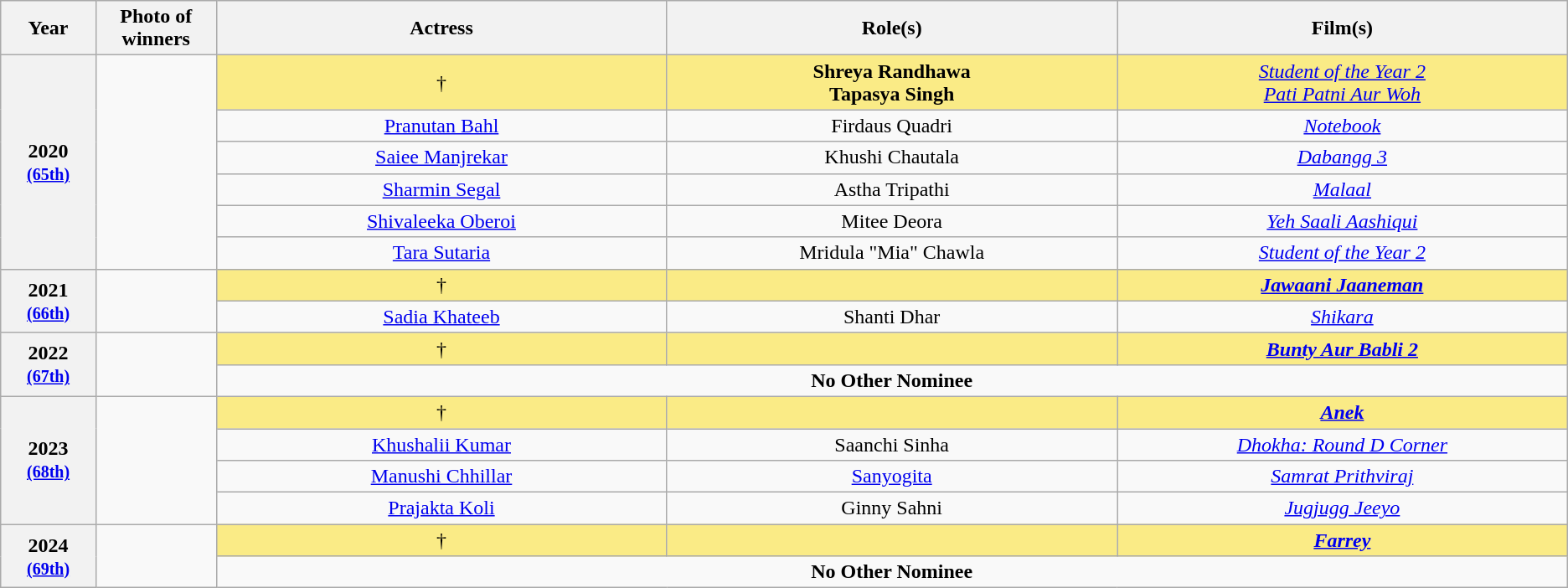<table class="wikitable sortable" style="text-align:center;">
<tr>
<th scope="col" style="width:3%; text-align:center;">Year</th>
<th scope="col" style="width:3%; text-align:center;">Photo of winners</th>
<th scope="col" style="width:15%;text-align:center;">Actress</th>
<th scope="col" style="width:15%;text-align:center;">Role(s)</th>
<th scope="col" style="width:15%;text-align:center;">Film(s)</th>
</tr>
<tr>
<th scope="row" rowspan=6 style="text-align:center">2020 <br><small><a href='#'>(65th)</a> </small></th>
<td rowspan=6></td>
<td style="background:#FAEB86;"><strong></strong> †</td>
<td style="background:#FAEB86;"><strong>Shreya Randhawa</strong><br><strong>Tapasya Singh</strong></td>
<td style="background:#FAEB86;"><em><a href='#'>Student of the Year 2</a></em><br><em><a href='#'>Pati Patni Aur Woh</a></em></td>
</tr>
<tr>
<td><a href='#'>Pranutan Bahl</a></td>
<td>Firdaus Quadri</td>
<td><em><a href='#'>Notebook</a></em></td>
</tr>
<tr>
<td><a href='#'>Saiee Manjrekar</a></td>
<td>Khushi Chautala</td>
<td><em><a href='#'>Dabangg 3</a></em></td>
</tr>
<tr>
<td><a href='#'>Sharmin Segal</a></td>
<td>Astha Tripathi</td>
<td><em><a href='#'>Malaal</a></em></td>
</tr>
<tr>
<td><a href='#'>Shivaleeka Oberoi</a></td>
<td>Mitee Deora</td>
<td><em><a href='#'>Yeh Saali Aashiqui</a></em></td>
</tr>
<tr>
<td><a href='#'>Tara Sutaria</a></td>
<td>Mridula "Mia" Chawla</td>
<td><em><a href='#'>Student of the Year 2</a></em></td>
</tr>
<tr>
<th scope="row" rowspan=2 style="text-align:center">2021 <br><small><a href='#'>(66th)</a> </small></th>
<td rowspan=2></td>
<td style="background:#FAEB86;"><strong></strong> †</td>
<td style="background:#FAEB86;"><strong></strong></td>
<td style="background:#FAEB86;"><strong><em><a href='#'>Jawaani Jaaneman</a></em></strong></td>
</tr>
<tr>
<td><a href='#'>Sadia Khateeb</a></td>
<td>Shanti Dhar</td>
<td><em><a href='#'>Shikara</a></em></td>
</tr>
<tr>
<th scope="row" rowspan=2 style="text-align:center">2022 <br><small><a href='#'>(67th)</a> </small></th>
<td rowspan=2></td>
<td style="background:#FAEB86;"><strong></strong> †</td>
<td style="background:#FAEB86;"><strong></strong></td>
<td style="background:#FAEB86;"><strong><em><a href='#'>Bunty Aur Babli 2</a></em></strong></td>
</tr>
<tr>
<td colspan =3 style="text-align:center"><strong>No Other Nominee</strong></td>
</tr>
<tr>
<th scope="row" rowspan=4 style="text-align:center">2023 <br><small><a href='#'>(68th)</a> </small></th>
<td rowspan=4></td>
<td style="background:#FAEB86;"><strong></strong> †</td>
<td style="background:#FAEB86;"><strong></strong></td>
<td style="background:#FAEB86;"><strong><em><a href='#'>Anek</a></em></strong></td>
</tr>
<tr>
<td><a href='#'>Khushalii Kumar</a></td>
<td>Saanchi Sinha</td>
<td><em><a href='#'>Dhokha: Round D Corner</a></em></td>
</tr>
<tr>
<td><a href='#'>Manushi Chhillar</a></td>
<td><a href='#'>Sanyogita</a></td>
<td><em><a href='#'>Samrat Prithviraj</a></em></td>
</tr>
<tr>
<td><a href='#'>Prajakta Koli</a></td>
<td>Ginny Sahni</td>
<td><em><a href='#'>Jugjugg Jeeyo</a></em></td>
</tr>
<tr>
<th rowspan="2" scope="row" style="text-align:center">2024 <br><small><a href='#'>(69th)</a> </small></th>
<td rowspan="2"></td>
<td style="background:#FAEB86;"><strong></strong> †</td>
<td style="background:#FAEB86;"><strong></strong></td>
<td style="background:#FAEB86;"><strong><em><a href='#'>Farrey</a></em></strong></td>
</tr>
<tr>
<td colspan =3 style="text-align:center"><strong>No Other Nominee</strong></td>
</tr>
</table>
